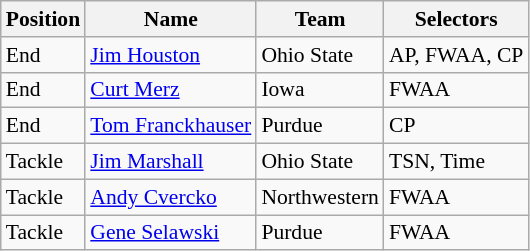<table class="wikitable" style="font-size: 90%">
<tr>
<th>Position</th>
<th>Name</th>
<th>Team</th>
<th>Selectors</th>
</tr>
<tr>
<td>End</td>
<td><a href='#'>Jim Houston</a></td>
<td>Ohio State</td>
<td>AP, FWAA, CP</td>
</tr>
<tr>
<td>End</td>
<td><a href='#'>Curt Merz</a></td>
<td>Iowa</td>
<td>FWAA</td>
</tr>
<tr>
<td>End</td>
<td><a href='#'>Tom Franckhauser</a></td>
<td>Purdue</td>
<td>CP</td>
</tr>
<tr>
<td>Tackle</td>
<td><a href='#'>Jim Marshall</a></td>
<td>Ohio State</td>
<td>TSN, Time</td>
</tr>
<tr>
<td>Tackle</td>
<td><a href='#'>Andy Cvercko</a></td>
<td>Northwestern</td>
<td>FWAA</td>
</tr>
<tr>
<td>Tackle</td>
<td><a href='#'>Gene Selawski</a></td>
<td>Purdue</td>
<td>FWAA</td>
</tr>
</table>
